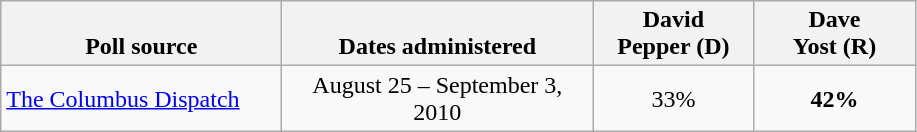<table class="wikitable">
<tr valign=bottom>
<th style="width:180px;">Poll source</th>
<th style="width:200px;">Dates administered</th>
<th style="width:100px;">David<br>Pepper (D)</th>
<th style="width:100px;">Dave<br>Yost (R)</th>
</tr>
<tr>
<td><a href='#'>The Columbus Dispatch</a></td>
<td align=center>August 25 – September 3, 2010</td>
<td align=center>33%</td>
<td align=center ><strong>42%</strong></td>
</tr>
</table>
